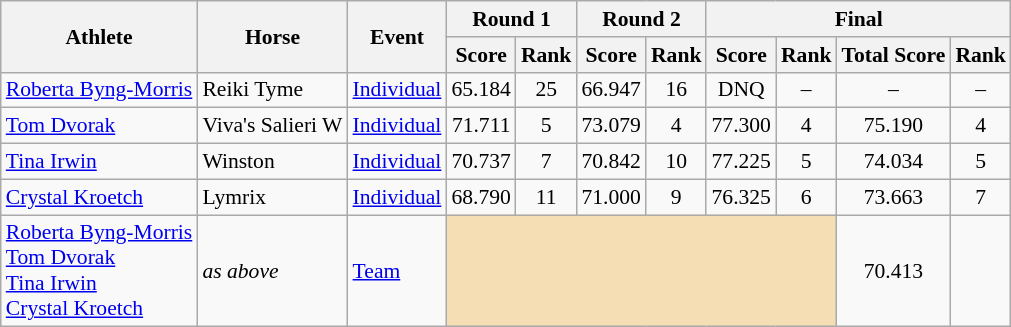<table class=wikitable style="font-size:90%">
<tr>
<th rowspan="2">Athlete</th>
<th rowspan="2">Horse</th>
<th rowspan="2">Event</th>
<th colspan="2">Round 1</th>
<th colspan="2">Round 2</th>
<th colspan="4">Final</th>
</tr>
<tr>
<th>Score</th>
<th>Rank</th>
<th>Score</th>
<th>Rank</th>
<th>Score</th>
<th>Rank</th>
<th>Total Score</th>
<th>Rank</th>
</tr>
<tr>
<td><a href='#'>Roberta Byng-Morris</a></td>
<td>Reiki Tyme</td>
<td><a href='#'>Individual</a></td>
<td align=center>65.184</td>
<td align=center>25</td>
<td align=center>66.947</td>
<td align=center>16</td>
<td align=center>DNQ</td>
<td align=center>–</td>
<td align=center>–</td>
<td align=center>–</td>
</tr>
<tr>
<td><a href='#'>Tom Dvorak</a></td>
<td>Viva's Salieri W</td>
<td><a href='#'>Individual</a></td>
<td align=center>71.711</td>
<td align=center>5</td>
<td align=center>73.079</td>
<td align=center>4</td>
<td align=center>77.300</td>
<td align=center>4</td>
<td align=center>75.190</td>
<td align=center>4</td>
</tr>
<tr>
<td><a href='#'>Tina Irwin</a></td>
<td>Winston</td>
<td><a href='#'>Individual</a></td>
<td align=center>70.737</td>
<td align=center>7</td>
<td align=center>70.842</td>
<td align=center>10</td>
<td align=center>77.225</td>
<td align=center>5</td>
<td align=center>74.034</td>
<td align=center>5</td>
</tr>
<tr>
<td><a href='#'>Crystal Kroetch</a></td>
<td>Lymrix</td>
<td><a href='#'>Individual</a></td>
<td align=center>68.790</td>
<td align=center>11</td>
<td align=center>71.000</td>
<td align=center>9</td>
<td align=center>76.325</td>
<td align=center>6</td>
<td align=center>73.663</td>
<td align=center>7</td>
</tr>
<tr>
<td><a href='#'>Roberta Byng-Morris</a><br><a href='#'>Tom Dvorak</a><br><a href='#'>Tina Irwin</a><br><a href='#'>Crystal Kroetch</a></td>
<td><em>as above</em></td>
<td><a href='#'>Team</a></td>
<td colspan="6" bgcolor="wheat"></td>
<td align=center>70.413</td>
<td align=center></td>
</tr>
</table>
